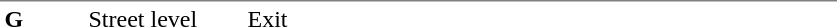<table table border=0 cellspacing=0 cellpadding=3>
<tr>
<td style="border-top:solid 1px gray;" width=50 valign=top><strong>G</strong></td>
<td style="border-top:solid 1px gray;" width=100 valign=top>Street level</td>
<td style="border-top:solid 1px gray;" width=390 valign=top>Exit</td>
</tr>
</table>
